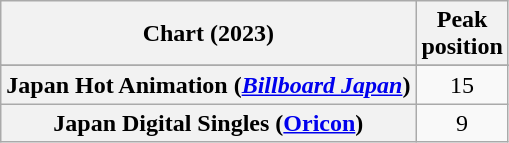<table class="wikitable sortable plainrowheaders" style="text-align:center">
<tr>
<th scope="col">Chart (2023)</th>
<th scope="col">Peak<br>position</th>
</tr>
<tr>
</tr>
<tr>
<th scope="row">Japan Hot Animation (<em><a href='#'>Billboard Japan</a></em>)</th>
<td>15</td>
</tr>
<tr>
<th scope="row">Japan Digital Singles (<a href='#'>Oricon</a>)</th>
<td>9</td>
</tr>
</table>
